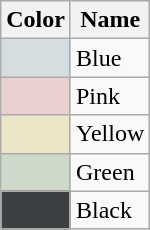<table class="wikitable">
<tr>
<th>Color</th>
<th>Name</th>
</tr>
<tr>
<td class="mw-no-invert" style="background-color: #D5DDE0;"></td>
<td>Blue</td>
</tr>
<tr>
<td class="mw-no-invert" style="background-color: #EBD0D2;"></td>
<td>Pink</td>
</tr>
<tr>
<td class="mw-no-invert" style="background-color: #ECE6C6;"></td>
<td>Yellow</td>
</tr>
<tr>
<td class="mw-no-invert" style="background-color: #CFD9C9;"></td>
<td>Green</td>
</tr>
<tr>
<td class="mw-no-invert" style="background-color: #3C4042;"></td>
<td>Black</td>
</tr>
</table>
